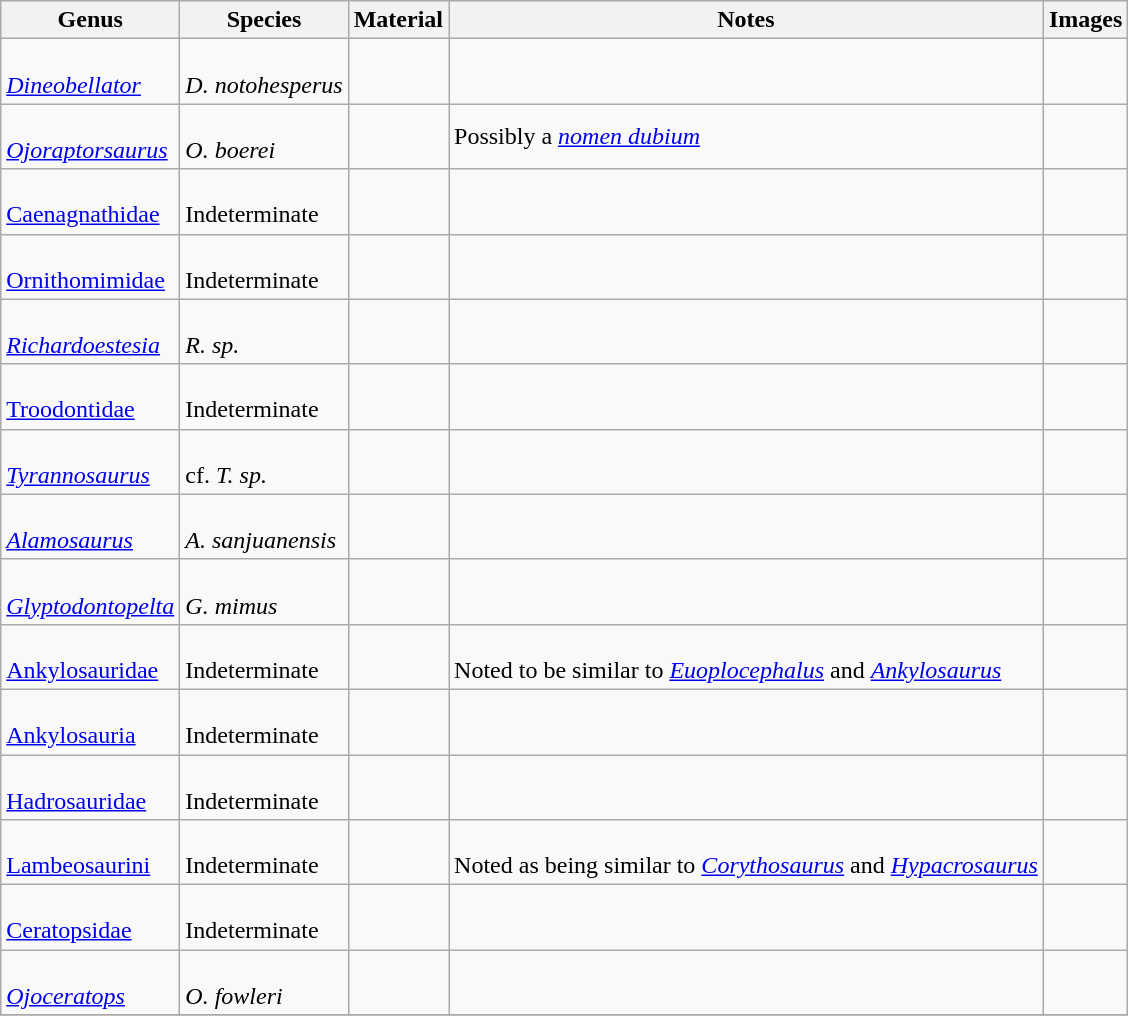<table class="wikitable sortable">
<tr>
<th>Genus</th>
<th>Species</th>
<th>Material</th>
<th>Notes</th>
<th>Images</th>
</tr>
<tr>
<td><br><em><a href='#'>Dineobellator</a></em></td>
<td><br><em>D. notohesperus</em></td>
<td></td>
<td></td>
<td></td>
</tr>
<tr>
<td><br><em><a href='#'>Ojoraptorsaurus</a></em></td>
<td><br><em>O. boerei</em></td>
<td></td>
<td>Possibly a <em><a href='#'>nomen dubium</a></em></td>
<td></td>
</tr>
<tr>
<td><br><a href='#'>Caenagnathidae</a></td>
<td><br>Indeterminate</td>
<td></td>
<td></td>
<td></td>
</tr>
<tr>
<td><br><a href='#'>Ornithomimidae</a></td>
<td><br>Indeterminate</td>
<td></td>
<td></td>
<td></td>
</tr>
<tr>
<td><br><em><a href='#'>Richardoestesia</a></em></td>
<td><br><em>R. sp.</em></td>
<td></td>
<td></td>
<td></td>
</tr>
<tr>
<td><br><a href='#'>Troodontidae</a></td>
<td><br>Indeterminate</td>
<td></td>
<td></td>
<td></td>
</tr>
<tr>
<td><br><em><a href='#'>Tyrannosaurus</a></em></td>
<td><br>cf. <em>T. sp.</em></td>
<td></td>
<td></td>
<td></td>
</tr>
<tr>
<td><br><em><a href='#'>Alamosaurus</a></em></td>
<td><br><em>A. sanjuanensis</em></td>
<td></td>
<td></td>
<td></td>
</tr>
<tr>
<td><br><em><a href='#'>Glyptodontopelta</a></em></td>
<td><br><em>G. mimus</em></td>
<td></td>
<td></td>
<td></td>
</tr>
<tr>
<td><br><a href='#'>Ankylosauridae</a></td>
<td><br>Indeterminate</td>
<td></td>
<td><br>Noted to be similar to <em><a href='#'>Euoplocephalus</a></em> and <em><a href='#'>Ankylosaurus</a></em></td>
<td></td>
</tr>
<tr>
<td><br><a href='#'>Ankylosauria</a></td>
<td><br>Indeterminate</td>
<td></td>
<td></td>
<td></td>
</tr>
<tr>
<td><br><a href='#'>Hadrosauridae</a></td>
<td><br>Indeterminate</td>
<td></td>
<td></td>
<td></td>
</tr>
<tr>
<td><br><a href='#'>Lambeosaurini</a></td>
<td><br>Indeterminate</td>
<td></td>
<td><br>Noted as being similar to <em><a href='#'>Corythosaurus</a></em> and <em><a href='#'>Hypacrosaurus</a></em></td>
<td></td>
</tr>
<tr>
<td><br><a href='#'>Ceratopsidae</a></td>
<td><br>Indeterminate</td>
<td></td>
<td></td>
<td></td>
</tr>
<tr>
<td><br><em><a href='#'>Ojoceratops</a></em></td>
<td><br><em>O. fowleri</em></td>
<td></td>
<td></td>
<td></td>
</tr>
<tr>
</tr>
</table>
